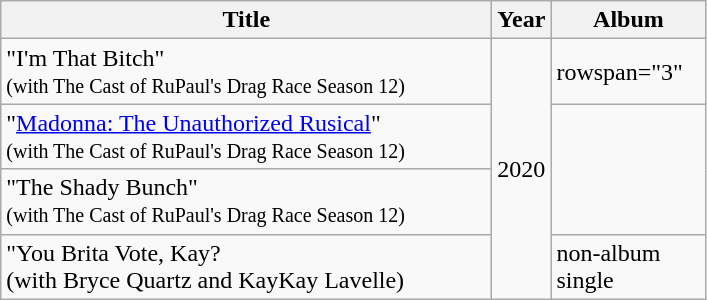<table class="wikitable plainrowheaders" style="text-align:left;">
<tr>
<th scope="col"  style="width:20em;">Title</th>
<th scope="col"  style="width:2em;">Year</th>
<th scope="col"  style="width:6em;">Album</th>
</tr>
<tr>
<td scope="row">"I'm That Bitch"<br><small>(with The Cast of RuPaul's Drag Race Season 12)</small></td>
<td rowspan="4">2020</td>
<td>rowspan="3" </td>
</tr>
<tr>
<td scope="row">"<a href='#'>Madonna: The Unauthorized Rusical</a>" <br><small>(with The Cast of RuPaul's Drag Race Season 12)</small></td>
</tr>
<tr>
<td>"The Shady Bunch"<br><small>(with The Cast of RuPaul's Drag Race Season 12)</small></td>
</tr>
<tr>
<td>"You Brita Vote, Kay?<br>(with Bryce Quartz and KayKay Lavelle)</td>
<td>non-album<br>single</td>
</tr>
</table>
